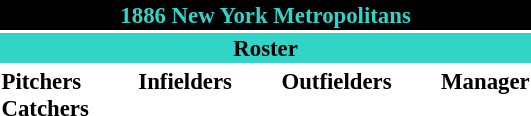<table class="toccolours" style="font-size: 95%;">
<tr>
<th colspan="10" style="background-color: black; color: #30D5C8; text-align: center;">1886 New York Metropolitans</th>
</tr>
<tr>
<td colspan="10" style="background-color: #30D5C8; color: black; text-align: center;"><strong>Roster</strong></td>
</tr>
<tr>
<td valign="top"><strong>Pitchers</strong><br>



<strong>Catchers</strong>



</td>
<td width="25px"></td>
<td valign="top"><strong>Infielders</strong><br>






</td>
<td width="25px"></td>
<td valign="top"><strong>Outfielders</strong><br>



</td>
<td width="25px"></td>
<td valign="top"><strong>Manager</strong><br>
</td>
</tr>
</table>
